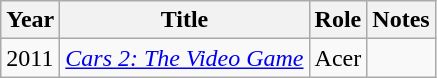<table class="wikitable sortable">
<tr>
<th>Year</th>
<th>Title</th>
<th>Role</th>
<th>Notes</th>
</tr>
<tr>
<td>2011</td>
<td><em><a href='#'>Cars 2: The Video Game</a></em></td>
<td>Acer</td>
<td></td>
</tr>
</table>
